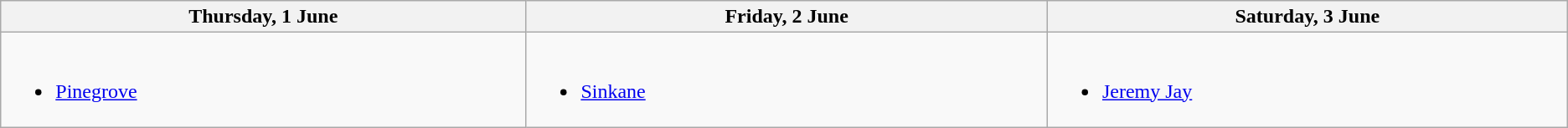<table class="wikitable">
<tr>
<th width="500">Thursday, 1 June</th>
<th width="500">Friday, 2 June</th>
<th width="500">Saturday, 3 June</th>
</tr>
<tr valign="top">
<td><br><ul><li><a href='#'>Pinegrove</a></li></ul></td>
<td><br><ul><li><a href='#'>Sinkane</a></li></ul></td>
<td><br><ul><li><a href='#'>Jeremy Jay</a></li></ul></td>
</tr>
</table>
